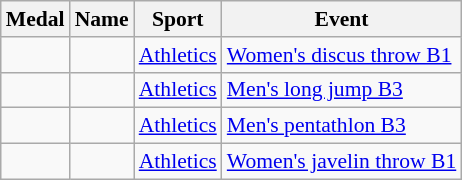<table class="wikitable sortable" style="font-size:90%">
<tr>
<th>Medal</th>
<th>Name</th>
<th>Sport</th>
<th>Event</th>
</tr>
<tr>
<td></td>
<td></td>
<td><a href='#'>Athletics</a></td>
<td><a href='#'>Women's discus throw B1</a></td>
</tr>
<tr>
<td></td>
<td></td>
<td><a href='#'>Athletics</a></td>
<td><a href='#'>Men's long jump B3</a></td>
</tr>
<tr>
<td></td>
<td></td>
<td><a href='#'>Athletics</a></td>
<td><a href='#'>Men's pentathlon B3</a></td>
</tr>
<tr>
<td></td>
<td></td>
<td><a href='#'>Athletics</a></td>
<td><a href='#'>Women's javelin throw B1</a></td>
</tr>
</table>
